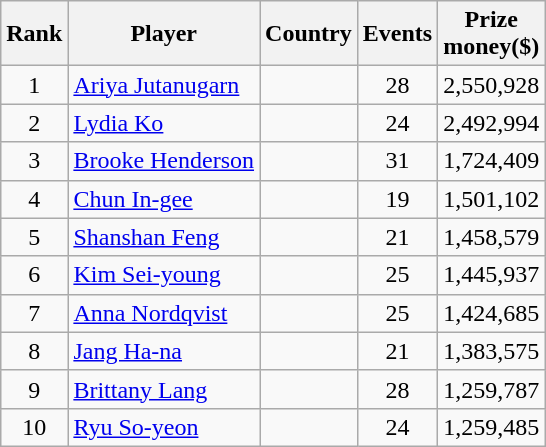<table class="wikitable">
<tr>
<th>Rank</th>
<th>Player</th>
<th>Country</th>
<th>Events</th>
<th>Prize <br>money($)</th>
</tr>
<tr>
<td align=center>1</td>
<td><a href='#'>Ariya Jutanugarn</a></td>
<td></td>
<td align=center>28</td>
<td align=right>2,550,928</td>
</tr>
<tr>
<td align=center>2</td>
<td><a href='#'>Lydia Ko</a></td>
<td></td>
<td align=center>24</td>
<td align=right>2,492,994</td>
</tr>
<tr>
<td align=center>3</td>
<td><a href='#'>Brooke Henderson</a></td>
<td></td>
<td align=center>31</td>
<td align=right>1,724,409</td>
</tr>
<tr>
<td align=center>4</td>
<td><a href='#'>Chun In-gee</a></td>
<td></td>
<td align=center>19</td>
<td align=right>1,501,102</td>
</tr>
<tr>
<td align=center>5</td>
<td><a href='#'>Shanshan Feng</a></td>
<td></td>
<td align=center>21</td>
<td align=right>1,458,579</td>
</tr>
<tr>
<td align=center>6</td>
<td><a href='#'>Kim Sei-young</a></td>
<td></td>
<td align=center>25</td>
<td align=right>1,445,937</td>
</tr>
<tr>
<td align=center>7</td>
<td><a href='#'>Anna Nordqvist</a></td>
<td></td>
<td align=center>25</td>
<td align=right>1,424,685</td>
</tr>
<tr>
<td align=center>8</td>
<td><a href='#'>Jang Ha-na</a></td>
<td></td>
<td align=center>21</td>
<td align=right>1,383,575</td>
</tr>
<tr>
<td align=center>9</td>
<td><a href='#'>Brittany Lang</a></td>
<td></td>
<td align=center>28</td>
<td align=right>1,259,787</td>
</tr>
<tr>
<td align=center>10</td>
<td><a href='#'>Ryu So-yeon</a></td>
<td></td>
<td align=center>24</td>
<td align=right>1,259,485</td>
</tr>
</table>
